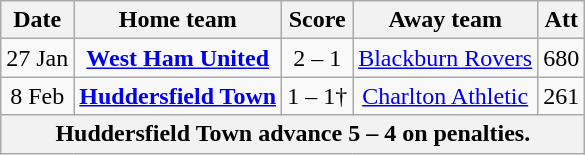<table class="wikitable" style="text-align:center">
<tr>
<th>Date</th>
<th>Home team</th>
<th>Score</th>
<th>Away team</th>
<th>Att</th>
</tr>
<tr>
<td>27 Jan</td>
<td><strong><a href='#'>West Ham United</a></strong></td>
<td>2 – 1</td>
<td><a href='#'>Blackburn Rovers</a></td>
<td>680</td>
</tr>
<tr>
<td>8 Feb</td>
<td><strong><a href='#'>Huddersfield Town</a></strong></td>
<td>1 – 1†</td>
<td><a href='#'>Charlton Athletic</a></td>
<td>261</td>
</tr>
<tr>
<th colspan="5">Huddersfield Town advance 5 – 4 on penalties.</th>
</tr>
</table>
